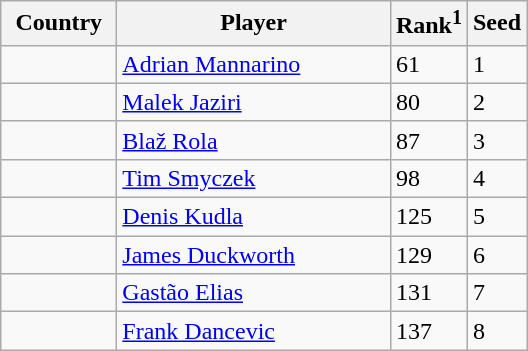<table class="sortable wikitable">
<tr>
<th width="70">Country</th>
<th width="175">Player</th>
<th>Rank<sup>1</sup></th>
<th>Seed</th>
</tr>
<tr>
<td></td>
<td><a href='#'>Adrian Mannarino</a></td>
<td>61</td>
<td>1</td>
</tr>
<tr>
<td></td>
<td><a href='#'>Malek Jaziri</a></td>
<td>80</td>
<td>2</td>
</tr>
<tr>
<td></td>
<td><a href='#'>Blaž Rola</a></td>
<td>87</td>
<td>3</td>
</tr>
<tr>
<td></td>
<td><a href='#'>Tim Smyczek</a></td>
<td>98</td>
<td>4</td>
</tr>
<tr>
<td></td>
<td><a href='#'>Denis Kudla</a></td>
<td>125</td>
<td>5</td>
</tr>
<tr>
<td></td>
<td><a href='#'>James Duckworth</a></td>
<td>129</td>
<td>6</td>
</tr>
<tr>
<td></td>
<td><a href='#'>Gastão Elias</a></td>
<td>131</td>
<td>7</td>
</tr>
<tr>
<td></td>
<td><a href='#'>Frank Dancevic</a></td>
<td>137</td>
<td>8</td>
</tr>
</table>
